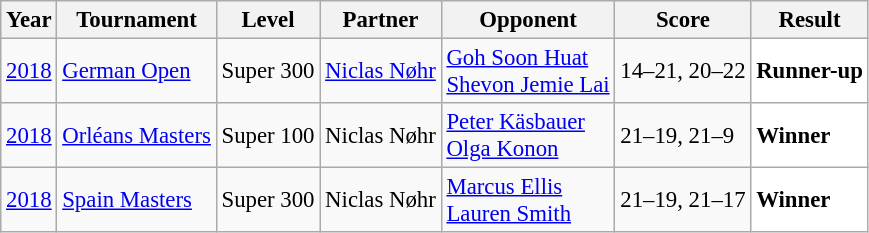<table class="sortable wikitable" style="font-size: 95%;">
<tr>
<th>Year</th>
<th>Tournament</th>
<th>Level</th>
<th>Partner</th>
<th>Opponent</th>
<th>Score</th>
<th>Result</th>
</tr>
<tr>
<td align="center"><a href='#'>2018</a></td>
<td align="left"><a href='#'>German Open</a></td>
<td align="left">Super 300</td>
<td align="left"> <a href='#'>Niclas Nøhr</a></td>
<td align="left"> <a href='#'>Goh Soon Huat</a> <br>  <a href='#'>Shevon Jemie Lai</a></td>
<td align="left">14–21, 20–22</td>
<td style="text-align:left; background:white"> <strong>Runner-up</strong></td>
</tr>
<tr>
<td align="center"><a href='#'>2018</a></td>
<td align="left"><a href='#'>Orléans Masters</a></td>
<td align="left">Super 100</td>
<td align="left"> Niclas Nøhr</td>
<td align="left"> <a href='#'>Peter Käsbauer</a> <br>  <a href='#'>Olga Konon</a></td>
<td align="left">21–19, 21–9</td>
<td style="text-align:left; background:white"> <strong>Winner</strong></td>
</tr>
<tr>
<td align="center"><a href='#'>2018</a></td>
<td align="left"><a href='#'>Spain Masters</a></td>
<td align="left">Super 300</td>
<td align="left"> Niclas Nøhr</td>
<td align="left"> <a href='#'>Marcus Ellis</a> <br>  <a href='#'>Lauren Smith</a></td>
<td align="left">21–19, 21–17</td>
<td style="text-align:left; background:white"> <strong>Winner</strong></td>
</tr>
</table>
